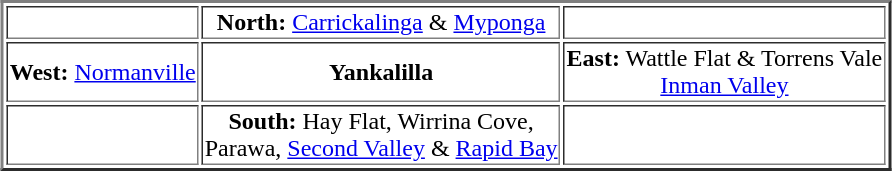<table border = 2 align="center">
<tr>
<td align="center"></td>
<td align="center"><strong>North:</strong> <a href='#'>Carrickalinga</a> & <a href='#'>Myponga</a></td>
<td align="center"></td>
</tr>
<tr>
<td align="center"><strong>West:</strong> <a href='#'>Normanville</a></td>
<td align="center"><strong>Yankalilla</strong></td>
<td align="center"><strong>East:</strong> Wattle Flat & Torrens Vale <br><a href='#'>Inman Valley</a></td>
</tr>
<tr>
<td align="center"></td>
<td align="center"><strong>South:</strong> Hay Flat, Wirrina Cove,<br>Parawa, <a href='#'>Second Valley</a> & <a href='#'>Rapid Bay</a></td>
<td align="center"></td>
</tr>
</table>
